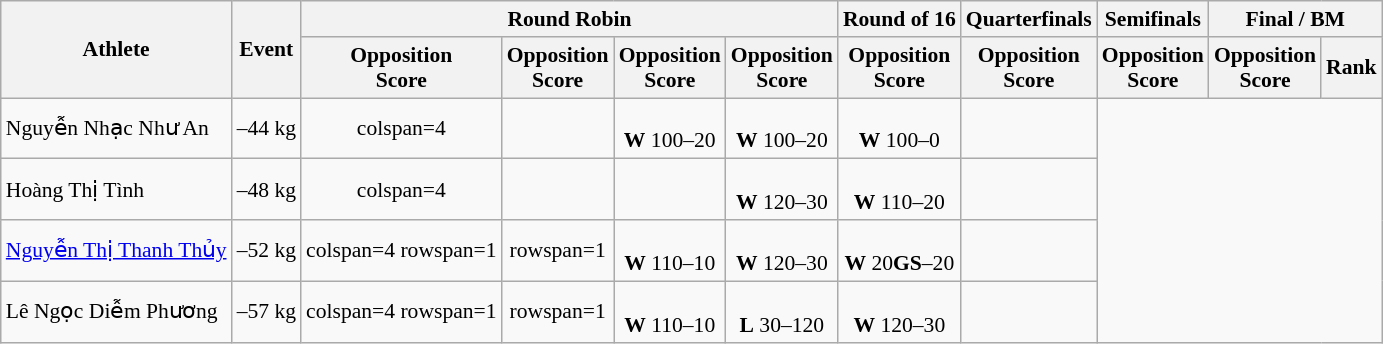<table class="wikitable" style="font-size:90%">
<tr>
<th rowspan=2>Athlete</th>
<th rowspan=2>Event</th>
<th colspan=4>Round Robin</th>
<th>Round of 16</th>
<th>Quarterfinals</th>
<th>Semifinals</th>
<th colspan=2>Final / BM</th>
</tr>
<tr style="font-size:95">
<th>Opposition<br>Score</th>
<th>Opposition<br>Score</th>
<th>Opposition<br>Score</th>
<th>Opposition<br>Score</th>
<th>Opposition<br>Score</th>
<th>Opposition<br>Score</th>
<th>Opposition<br>Score</th>
<th>Opposition<br>Score</th>
<th>Rank</th>
</tr>
<tr align=center>
<td align=left>Nguyễn Nhạc Như An</td>
<td align=left>–44 kg</td>
<td>colspan=4 </td>
<td></td>
<td><br><strong>W</strong> 100–20</td>
<td><br><strong>W</strong> 100–20</td>
<td><br><strong>W</strong> 100–0</td>
<td></td>
</tr>
<tr align=center>
<td align=left>Hoàng Thị Tình</td>
<td align=left>–48 kg</td>
<td>colspan=4 </td>
<td></td>
<td></td>
<td><br><strong>W</strong> 120–30</td>
<td><br><strong>W</strong> 110–20</td>
<td></td>
</tr>
<tr align=center>
<td align=left><a href='#'>Nguyễn Thị Thanh Thủy</a></td>
<td align=left>–52 kg</td>
<td>colspan=4 rowspan=1 </td>
<td>rowspan=1 </td>
<td><br><strong>W</strong> 110–10</td>
<td><br><strong>W</strong> 120–30</td>
<td><br><strong>W</strong> 20<strong>GS</strong>–20</td>
<td></td>
</tr>
<tr align=center>
<td align=left>Lê Ngọc Diễm Phương</td>
<td align=left>–57 kg</td>
<td>colspan=4 rowspan=1 </td>
<td>rowspan=1 </td>
<td><br><strong>W</strong> 110–10</td>
<td><br><strong>L</strong> 30–120</td>
<td><br><strong>W</strong> 120–30</td>
<td></td>
</tr>
</table>
